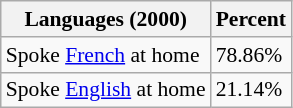<table class="wikitable sortable collapsible" style="font-size: 90%;">
<tr>
<th>Languages (2000) </th>
<th>Percent</th>
</tr>
<tr>
<td>Spoke <a href='#'>French</a> at home</td>
<td>78.86%</td>
</tr>
<tr>
<td>Spoke <a href='#'>English</a> at home</td>
<td>21.14%</td>
</tr>
</table>
